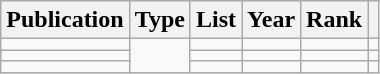<table class="wikitable sortable">
<tr>
<th>Publication</th>
<th>Type</th>
<th>List</th>
<th>Year</th>
<th>Rank</th>
<th class="unsortable"></th>
</tr>
<tr>
<td></td>
<td scope="rowspan" rowspan=3></td>
<td></td>
<td></td>
<td></td>
<td></td>
</tr>
<tr>
<td></td>
<td></td>
<td></td>
<td></td>
<td></td>
</tr>
<tr>
<td></td>
<td></td>
<td></td>
<td></td>
<td></td>
</tr>
</table>
